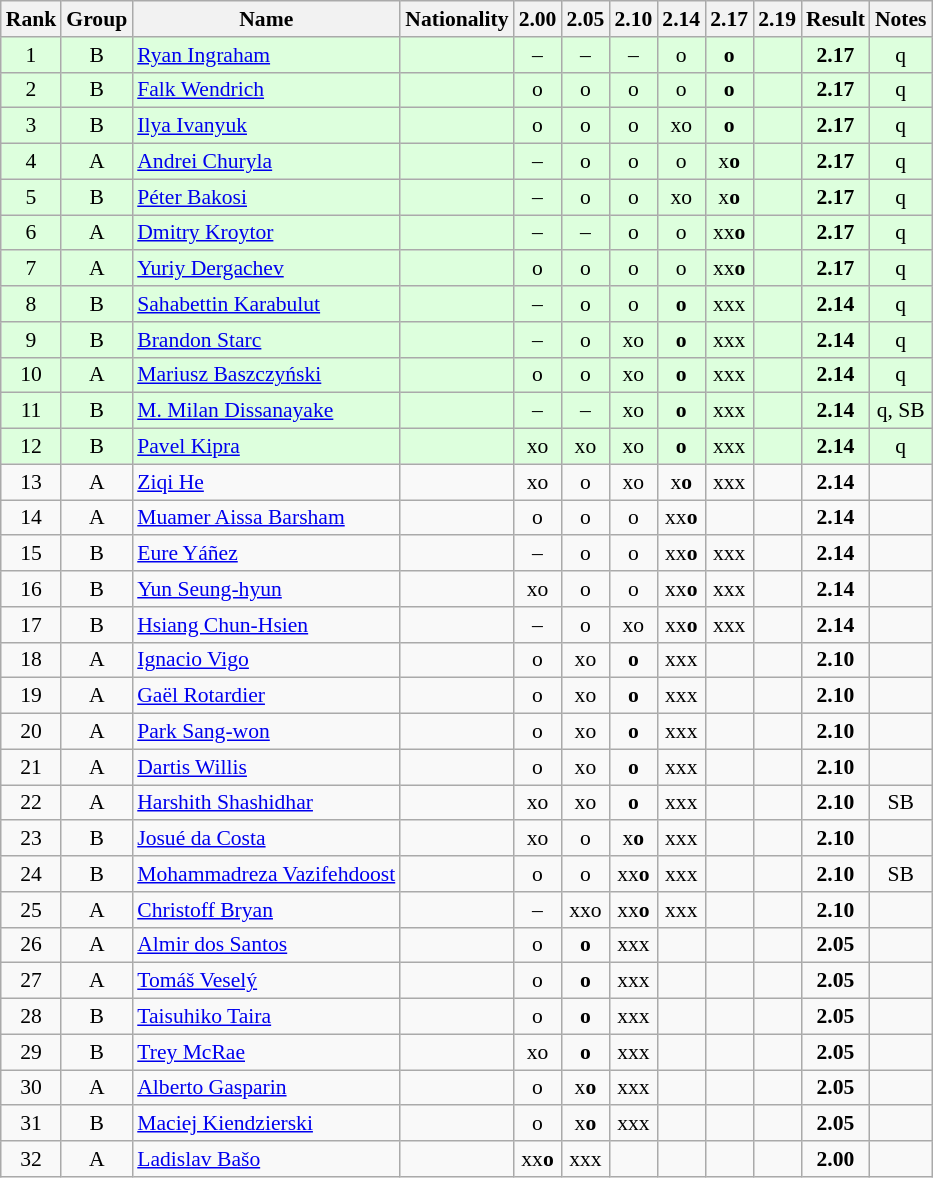<table class="wikitable sortable" style="text-align:center;font-size:90%">
<tr>
<th>Rank</th>
<th>Group</th>
<th>Name</th>
<th>Nationality</th>
<th>2.00</th>
<th>2.05</th>
<th>2.10</th>
<th>2.14</th>
<th>2.17</th>
<th>2.19</th>
<th>Result</th>
<th>Notes</th>
</tr>
<tr bgcolor=ddffdd>
<td>1</td>
<td>B</td>
<td align="left"><a href='#'>Ryan Ingraham</a></td>
<td align=left></td>
<td>–</td>
<td>–</td>
<td>–</td>
<td>o</td>
<td><strong>o</strong></td>
<td></td>
<td><strong>2.17</strong></td>
<td>q</td>
</tr>
<tr bgcolor=ddffdd>
<td>2</td>
<td>B</td>
<td align="left"><a href='#'>Falk Wendrich</a></td>
<td align=left></td>
<td>o</td>
<td>o</td>
<td>o</td>
<td>o</td>
<td><strong>o</strong></td>
<td></td>
<td><strong>2.17</strong></td>
<td>q</td>
</tr>
<tr bgcolor=ddffdd>
<td>3</td>
<td>B</td>
<td align="left"><a href='#'>Ilya Ivanyuk</a></td>
<td align=left></td>
<td>o</td>
<td>o</td>
<td>o</td>
<td>xo</td>
<td><strong>o</strong></td>
<td></td>
<td><strong>2.17</strong></td>
<td>q</td>
</tr>
<tr bgcolor=ddffdd>
<td>4</td>
<td>A</td>
<td align="left"><a href='#'>Andrei Churyla</a></td>
<td align=left></td>
<td>–</td>
<td>o</td>
<td>o</td>
<td>o</td>
<td>x<strong>o</strong></td>
<td></td>
<td><strong>2.17</strong></td>
<td>q</td>
</tr>
<tr bgcolor=ddffdd>
<td>5</td>
<td>B</td>
<td align="left"><a href='#'>Péter Bakosi</a></td>
<td align=left></td>
<td>–</td>
<td>o</td>
<td>o</td>
<td>xo</td>
<td>x<strong>o</strong></td>
<td></td>
<td><strong>2.17</strong></td>
<td>q</td>
</tr>
<tr bgcolor=ddffdd>
<td>6</td>
<td>A</td>
<td align="left"><a href='#'>Dmitry Kroytor</a></td>
<td align=left></td>
<td>–</td>
<td>–</td>
<td>o</td>
<td>o</td>
<td>xx<strong>o</strong></td>
<td></td>
<td><strong>2.17</strong></td>
<td>q</td>
</tr>
<tr bgcolor=ddffdd>
<td>7</td>
<td>A</td>
<td align="left"><a href='#'>Yuriy Dergachev</a></td>
<td align=left></td>
<td>o</td>
<td>o</td>
<td>o</td>
<td>o</td>
<td>xx<strong>o</strong></td>
<td></td>
<td><strong>2.17</strong></td>
<td>q</td>
</tr>
<tr bgcolor=ddffdd>
<td>8</td>
<td>B</td>
<td align="left"><a href='#'>Sahabettin Karabulut</a></td>
<td align=left></td>
<td>–</td>
<td>o</td>
<td>o</td>
<td><strong>o</strong></td>
<td>xxx</td>
<td></td>
<td><strong>2.14</strong></td>
<td>q</td>
</tr>
<tr bgcolor=ddffdd>
<td>9</td>
<td>B</td>
<td align="left"><a href='#'>Brandon Starc</a></td>
<td align=left></td>
<td>–</td>
<td>o</td>
<td>xo</td>
<td><strong>o</strong></td>
<td>xxx</td>
<td></td>
<td><strong>2.14</strong></td>
<td>q</td>
</tr>
<tr bgcolor=ddffdd>
<td>10</td>
<td>A</td>
<td align="left"><a href='#'>Mariusz Baszczyński</a></td>
<td align=left></td>
<td>o</td>
<td>o</td>
<td>xo</td>
<td><strong>o</strong></td>
<td>xxx</td>
<td></td>
<td><strong>2.14</strong></td>
<td>q</td>
</tr>
<tr bgcolor=ddffdd>
<td>11</td>
<td>B</td>
<td align="left"><a href='#'>M. Milan Dissanayake</a></td>
<td align=left></td>
<td>–</td>
<td>–</td>
<td>xo</td>
<td><strong>o</strong></td>
<td>xxx</td>
<td></td>
<td><strong>2.14</strong></td>
<td>q, SB</td>
</tr>
<tr bgcolor=ddffdd>
<td>12</td>
<td>B</td>
<td align="left"><a href='#'>Pavel Kipra</a></td>
<td align=left></td>
<td>xo</td>
<td>xo</td>
<td>xo</td>
<td><strong>o</strong></td>
<td>xxx</td>
<td></td>
<td><strong>2.14</strong></td>
<td>q</td>
</tr>
<tr>
<td>13</td>
<td>A</td>
<td align="left"><a href='#'>Ziqi He</a></td>
<td align=left></td>
<td>xo</td>
<td>o</td>
<td>xo</td>
<td>x<strong>o</strong></td>
<td>xxx</td>
<td></td>
<td><strong>2.14</strong></td>
<td></td>
</tr>
<tr>
<td>14</td>
<td>A</td>
<td align="left"><a href='#'>Muamer Aissa Barsham</a></td>
<td align=left></td>
<td>o</td>
<td>o</td>
<td>o</td>
<td>xx<strong>o</strong></td>
<td></td>
<td></td>
<td><strong>2.14</strong></td>
<td></td>
</tr>
<tr>
<td>15</td>
<td>B</td>
<td align="left"><a href='#'>Eure Yáñez</a></td>
<td align=left></td>
<td>–</td>
<td>o</td>
<td>o</td>
<td>xx<strong>o</strong></td>
<td>xxx</td>
<td></td>
<td><strong>2.14</strong></td>
<td></td>
</tr>
<tr>
<td>16</td>
<td>B</td>
<td align="left"><a href='#'>Yun Seung-hyun</a></td>
<td align=left></td>
<td>xo</td>
<td>o</td>
<td>o</td>
<td>xx<strong>o</strong></td>
<td>xxx</td>
<td></td>
<td><strong>2.14</strong></td>
<td></td>
</tr>
<tr>
<td>17</td>
<td>B</td>
<td align="left"><a href='#'>Hsiang Chun-Hsien</a></td>
<td align=left></td>
<td>–</td>
<td>o</td>
<td>xo</td>
<td>xx<strong>o</strong></td>
<td>xxx</td>
<td></td>
<td><strong>2.14</strong></td>
<td></td>
</tr>
<tr>
<td>18</td>
<td>A</td>
<td align="left"><a href='#'>Ignacio Vigo</a></td>
<td align=left></td>
<td>o</td>
<td>xo</td>
<td><strong>o</strong></td>
<td>xxx</td>
<td></td>
<td></td>
<td><strong>2.10</strong></td>
<td></td>
</tr>
<tr>
<td>19</td>
<td>A</td>
<td align="left"><a href='#'>Gaël Rotardier</a></td>
<td align=left></td>
<td>o</td>
<td>xo</td>
<td><strong>o</strong></td>
<td>xxx</td>
<td></td>
<td></td>
<td><strong>2.10</strong></td>
<td></td>
</tr>
<tr>
<td>20</td>
<td>A</td>
<td align="left"><a href='#'>Park Sang-won</a></td>
<td align=left></td>
<td>o</td>
<td>xo</td>
<td><strong>o</strong></td>
<td>xxx</td>
<td></td>
<td></td>
<td><strong>2.10</strong></td>
<td></td>
</tr>
<tr>
<td>21</td>
<td>A</td>
<td align="left"><a href='#'>Dartis Willis</a></td>
<td align=left></td>
<td>o</td>
<td>xo</td>
<td><strong>o</strong></td>
<td>xxx</td>
<td></td>
<td></td>
<td><strong>2.10</strong></td>
<td></td>
</tr>
<tr>
<td>22</td>
<td>A</td>
<td align="left"><a href='#'>Harshith Shashidhar</a></td>
<td align=left></td>
<td>xo</td>
<td>xo</td>
<td><strong>o</strong></td>
<td>xxx</td>
<td></td>
<td></td>
<td><strong>2.10</strong></td>
<td>SB</td>
</tr>
<tr>
<td>23</td>
<td>B</td>
<td align="left"><a href='#'>Josué da Costa</a></td>
<td align=left></td>
<td>xo</td>
<td>o</td>
<td>x<strong>o</strong></td>
<td>xxx</td>
<td></td>
<td></td>
<td><strong>2.10</strong></td>
<td></td>
</tr>
<tr>
<td>24</td>
<td>B</td>
<td align="left"><a href='#'>Mohammadreza Vazifehdoost</a></td>
<td align=left></td>
<td>o</td>
<td>o</td>
<td>xx<strong>o</strong></td>
<td>xxx</td>
<td></td>
<td></td>
<td><strong>2.10</strong></td>
<td>SB</td>
</tr>
<tr>
<td>25</td>
<td>A</td>
<td align="left"><a href='#'>Christoff Bryan</a></td>
<td align=left></td>
<td>–</td>
<td>xxo</td>
<td>xx<strong>o</strong></td>
<td>xxx</td>
<td></td>
<td></td>
<td><strong>2.10</strong></td>
<td></td>
</tr>
<tr>
<td>26</td>
<td>A</td>
<td align="left"><a href='#'>Almir dos Santos</a></td>
<td align=left></td>
<td>o</td>
<td><strong>o</strong></td>
<td>xxx</td>
<td></td>
<td></td>
<td></td>
<td><strong>2.05</strong></td>
<td></td>
</tr>
<tr>
<td>27</td>
<td>A</td>
<td align="left"><a href='#'>Tomáš Veselý</a></td>
<td align=left></td>
<td>o</td>
<td><strong>o</strong></td>
<td>xxx</td>
<td></td>
<td></td>
<td></td>
<td><strong>2.05</strong></td>
<td></td>
</tr>
<tr>
<td>28</td>
<td>B</td>
<td align="left"><a href='#'>Taisuhiko Taira</a></td>
<td align=left></td>
<td>o</td>
<td><strong>o</strong></td>
<td>xxx</td>
<td></td>
<td></td>
<td></td>
<td><strong>2.05</strong></td>
<td></td>
</tr>
<tr>
<td>29</td>
<td>B</td>
<td align="left"><a href='#'>Trey McRae</a></td>
<td align=left></td>
<td>xo</td>
<td><strong>o</strong></td>
<td>xxx</td>
<td></td>
<td></td>
<td></td>
<td><strong>2.05</strong></td>
<td></td>
</tr>
<tr>
<td>30</td>
<td>A</td>
<td align="left"><a href='#'>Alberto Gasparin</a></td>
<td align=left></td>
<td>o</td>
<td>x<strong>o</strong></td>
<td>xxx</td>
<td></td>
<td></td>
<td></td>
<td><strong>2.05</strong></td>
<td></td>
</tr>
<tr>
<td>31</td>
<td>B</td>
<td align="left"><a href='#'>Maciej Kiendzierski</a></td>
<td align=left></td>
<td>o</td>
<td>x<strong>o</strong></td>
<td>xxx</td>
<td></td>
<td></td>
<td></td>
<td><strong>2.05</strong></td>
<td></td>
</tr>
<tr>
<td>32</td>
<td>A</td>
<td align="left"><a href='#'>Ladislav Bašo</a></td>
<td align=left></td>
<td>xx<strong>o</strong></td>
<td>xxx</td>
<td></td>
<td></td>
<td></td>
<td></td>
<td><strong>2.00</strong></td>
<td></td>
</tr>
</table>
